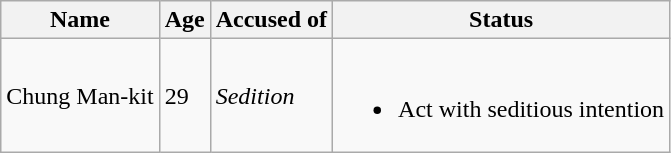<table class="wikitable">
<tr>
<th>Name</th>
<th>Age</th>
<th>Accused of</th>
<th>Status</th>
</tr>
<tr>
<td>Chung Man-kit</td>
<td>29</td>
<td><em>Sedition</em></td>
<td><br><ul><li>Act with seditious intention</li></ul></td>
</tr>
</table>
